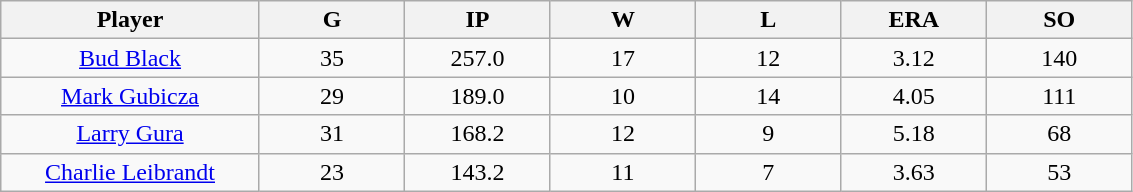<table class="wikitable sortable">
<tr>
<th bgcolor="#DDDDFF" width="16%">Player</th>
<th bgcolor="#DDDDFF" width="9%">G</th>
<th bgcolor="#DDDDFF" width="9%">IP</th>
<th bgcolor="#DDDDFF" width="9%">W</th>
<th bgcolor="#DDDDFF" width="9%">L</th>
<th bgcolor="#DDDDFF" width="9%">ERA</th>
<th bgcolor="#DDDDFF" width="9%">SO</th>
</tr>
<tr align="center">
<td><a href='#'>Bud Black</a></td>
<td>35</td>
<td>257.0</td>
<td>17</td>
<td>12</td>
<td>3.12</td>
<td>140</td>
</tr>
<tr align="center">
<td><a href='#'>Mark Gubicza</a></td>
<td>29</td>
<td>189.0</td>
<td>10</td>
<td>14</td>
<td>4.05</td>
<td>111</td>
</tr>
<tr align="center">
<td><a href='#'>Larry Gura</a></td>
<td>31</td>
<td>168.2</td>
<td>12</td>
<td>9</td>
<td>5.18</td>
<td>68</td>
</tr>
<tr align="center">
<td><a href='#'>Charlie Leibrandt</a></td>
<td>23</td>
<td>143.2</td>
<td>11</td>
<td>7</td>
<td>3.63</td>
<td>53</td>
</tr>
</table>
